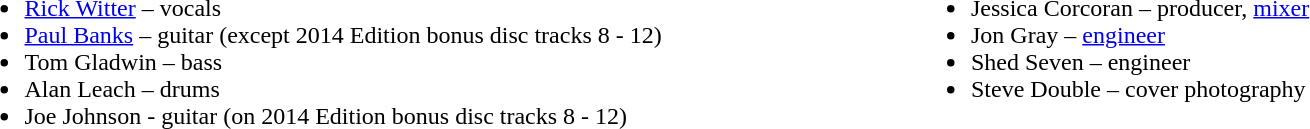<table width=100%>
<tr valign ="top">
<td width=50%><br><ul><li><a href='#'>Rick Witter</a> – vocals</li><li><a href='#'>Paul Banks</a> – guitar (except 2014 Edition bonus disc tracks 8 - 12)</li><li>Tom Gladwin – bass</li><li>Alan Leach – drums</li><li>Joe Johnson - guitar (on 2014 Edition bonus disc tracks 8 - 12)</li></ul></td>
<td width=50%><br><ul><li>Jessica Corcoran – producer, <a href='#'>mixer</a></li><li>Jon Gray – <a href='#'>engineer</a></li><li>Shed Seven – engineer</li><li>Steve Double – cover photography</li></ul></td>
</tr>
</table>
